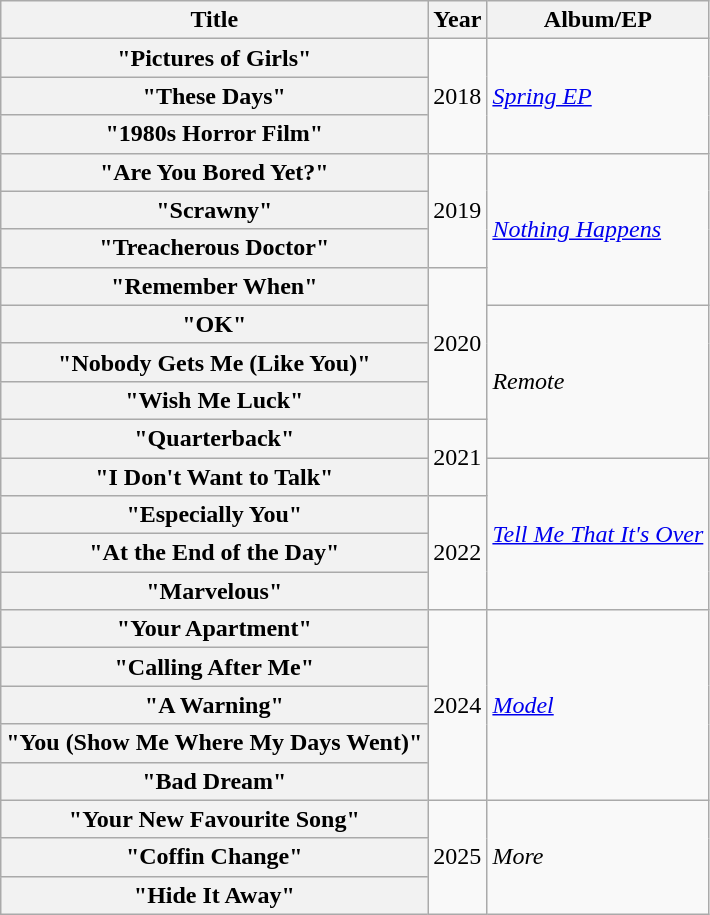<table class="wikitable plainrowheaders">
<tr>
<th scope="col">Title</th>
<th scope="col">Year</th>
<th scope="col">Album/EP</th>
</tr>
<tr>
<th scope="row">"Pictures of Girls"</th>
<td rowspan="3">2018</td>
<td rowspan="3"><em><a href='#'>Spring EP</a></em></td>
</tr>
<tr>
<th scope="row">"These Days"</th>
</tr>
<tr>
<th scope="row">"1980s Horror Film"</th>
</tr>
<tr>
<th scope="row">"Are You Bored Yet?"</th>
<td rowspan="3">2019</td>
<td rowspan="4"><em><a href='#'>Nothing Happens</a></em></td>
</tr>
<tr>
<th scope="row">"Scrawny"</th>
</tr>
<tr>
<th scope="row">"Treacherous Doctor"</th>
</tr>
<tr>
<th scope="row">"Remember When"</th>
<td rowspan="4">2020</td>
</tr>
<tr>
<th scope="row">"OK"</th>
<td rowspan="4"><em>Remote</em></td>
</tr>
<tr>
<th scope="row">"Nobody Gets Me (Like You)"</th>
</tr>
<tr>
<th scope="row">"Wish Me Luck"</th>
</tr>
<tr>
<th scope="row">"Quarterback"</th>
<td rowspan="2">2021</td>
</tr>
<tr>
<th scope="row">"I Don't Want to Talk"</th>
<td rowspan="4"><em><a href='#'>Tell Me That It's Over</a></em></td>
</tr>
<tr>
<th scope="row">"Especially You"</th>
<td rowspan="3">2022</td>
</tr>
<tr>
<th scope="row">"At the End of the Day"</th>
</tr>
<tr>
<th scope="row">"Marvelous"</th>
</tr>
<tr>
<th scope="row">"Your Apartment"</th>
<td rowspan="5">2024</td>
<td rowspan="5"><em><a href='#'>Model</a></em></td>
</tr>
<tr>
<th scope="row">"Calling After Me"</th>
</tr>
<tr>
<th scope="row">"A Warning"</th>
</tr>
<tr>
<th scope="row">"You (Show Me Where My Days Went)"</th>
</tr>
<tr>
<th scope="row">"Bad Dream"</th>
</tr>
<tr>
<th>"Your New Favourite Song"</th>
<td rowspan="3">2025</td>
<td rowspan="3"><em>More</em></td>
</tr>
<tr>
<th>"Coffin Change"</th>
</tr>
<tr>
<th>"Hide It Away"</th>
</tr>
</table>
